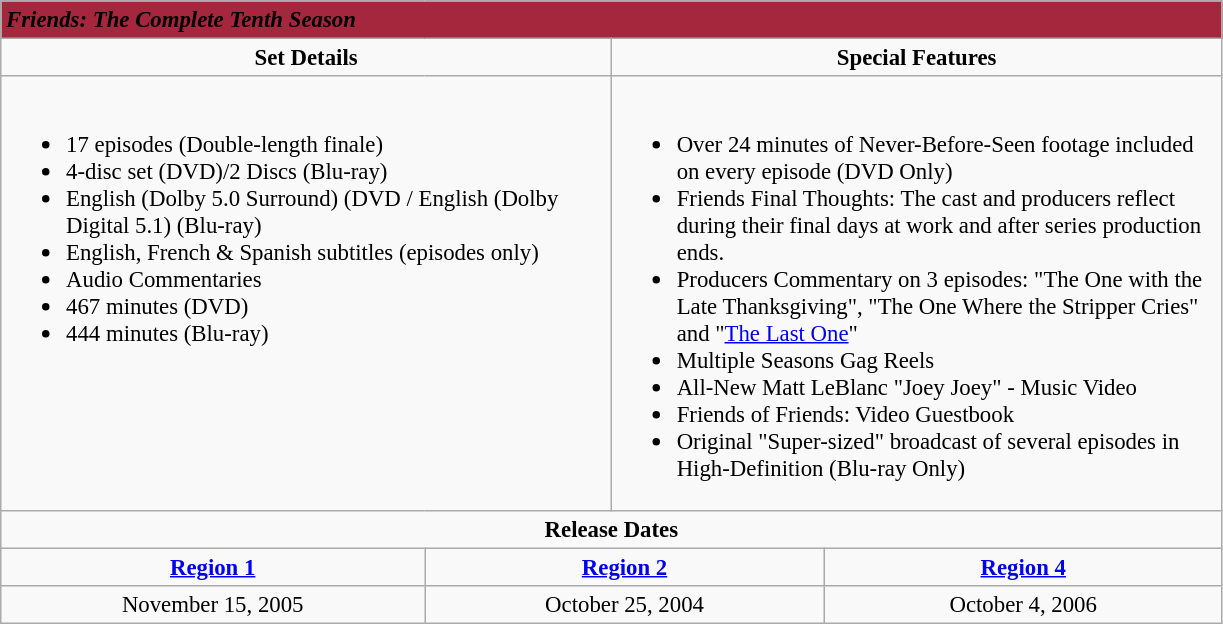<table class="wikitable" style="font-size: 95%;">
<tr style="background: #A4273E;">
<td colspan="6"><span><strong><em>Friends: The Complete Tenth Season</em></strong></span></td>
</tr>
<tr style="vertical-align:top; text-align:center;">
<td style="width:400px;" colspan="3"><strong>Set Details</strong></td>
<td style="width:400px; " colspan="3"><strong>Special Features</strong></td>
</tr>
<tr valign="top">
<td colspan="3"  style="text-align:left; width:400px;"><br><ul><li>17 episodes (Double-length finale)</li><li>4-disc set (DVD)/2 Discs (Blu-ray)</li><li>English (Dolby 5.0 Surround) (DVD / English (Dolby Digital 5.1) (Blu-ray)</li><li>English, French & Spanish subtitles (episodes only)</li><li>Audio Commentaries</li><li>467 minutes (DVD)</li><li>444 minutes (Blu-ray)</li></ul></td>
<td colspan="3"  style="text-align:left; width:400px;"><br><ul><li>Over 24 minutes of Never-Before-Seen footage included on every episode (DVD Only)</li><li>Friends Final Thoughts: The cast and producers reflect during their final days at work and after series production ends.</li><li>Producers Commentary on 3 episodes: "The One with the Late Thanksgiving", "The One Where the Stripper Cries" and "<a href='#'>The Last One</a>"</li><li>Multiple Seasons Gag Reels</li><li>All-New Matt LeBlanc "Joey Joey" - Music Video</li><li>Friends of Friends: Video Guestbook</li><li>Original "Super-sized" broadcast of several episodes in High-Definition (Blu-ray Only)</li></ul></td>
</tr>
<tr>
<td colspan="6" style="text-align:center;"><strong>Release Dates</strong></td>
</tr>
<tr>
<td colspan="2" style="text-align:center;"><strong><a href='#'>Region 1</a></strong></td>
<td colspan="2" style="text-align:center;"><strong><a href='#'>Region 2</a></strong></td>
<td colspan="2" style="text-align:center;"><strong><a href='#'>Region 4</a></strong></td>
</tr>
<tr style="text-align:center;">
<td colspan="2">November 15, 2005</td>
<td colspan="2">October 25, 2004</td>
<td colspan="2">October 4, 2006</td>
</tr>
</table>
